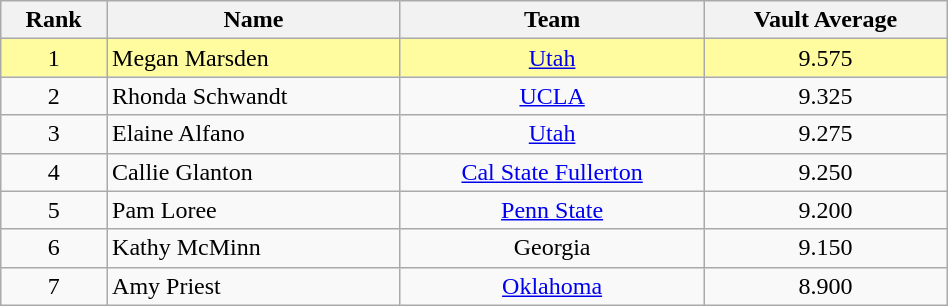<table class="sortable wikitable" style="text-align:center" width=50%>
<tr>
<th>Rank</th>
<th>Name</th>
<th>Team</th>
<th>Vault Average</th>
</tr>
<tr bgcolor=fffca>
<td>1</td>
<td align="left">Megan Marsden</td>
<td><a href='#'>Utah</a></td>
<td>9.575</td>
</tr>
<tr>
<td>2</td>
<td align="left">Rhonda Schwandt</td>
<td><a href='#'>UCLA</a></td>
<td>9.325</td>
</tr>
<tr>
<td>3</td>
<td align="left">Elaine Alfano</td>
<td><a href='#'>Utah</a></td>
<td>9.275</td>
</tr>
<tr>
<td>4</td>
<td align="left">Callie Glanton</td>
<td><a href='#'>Cal State Fullerton</a></td>
<td>9.250</td>
</tr>
<tr>
<td>5</td>
<td align="left">Pam Loree</td>
<td><a href='#'>Penn State</a></td>
<td>9.200</td>
</tr>
<tr>
<td>6</td>
<td align="left">Kathy McMinn</td>
<td>Georgia</td>
<td>9.150</td>
</tr>
<tr>
<td>7</td>
<td align="left">Amy Priest</td>
<td><a href='#'>Oklahoma</a></td>
<td>8.900</td>
</tr>
</table>
